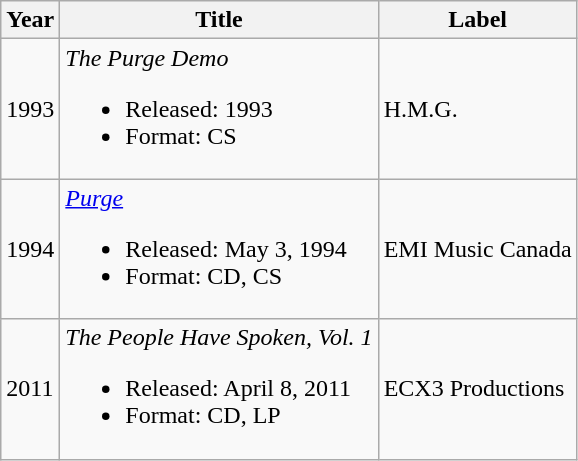<table class=wikitable>
<tr>
<th>Year</th>
<th>Title</th>
<th>Label</th>
</tr>
<tr>
<td>1993</td>
<td><em>The Purge Demo</em><br><ul><li>Released: 1993</li><li>Format: CS</li></ul></td>
<td>H.M.G.</td>
</tr>
<tr>
<td>1994</td>
<td><em><a href='#'>Purge</a></em><br><ul><li>Released: May 3, 1994</li><li>Format: CD, CS</li></ul></td>
<td>EMI Music Canada</td>
</tr>
<tr>
<td>2011</td>
<td><em>The People Have Spoken, Vol. 1</em><br><ul><li>Released: April 8, 2011</li><li>Format: CD, LP</li></ul></td>
<td>ECX3 Productions</td>
</tr>
</table>
